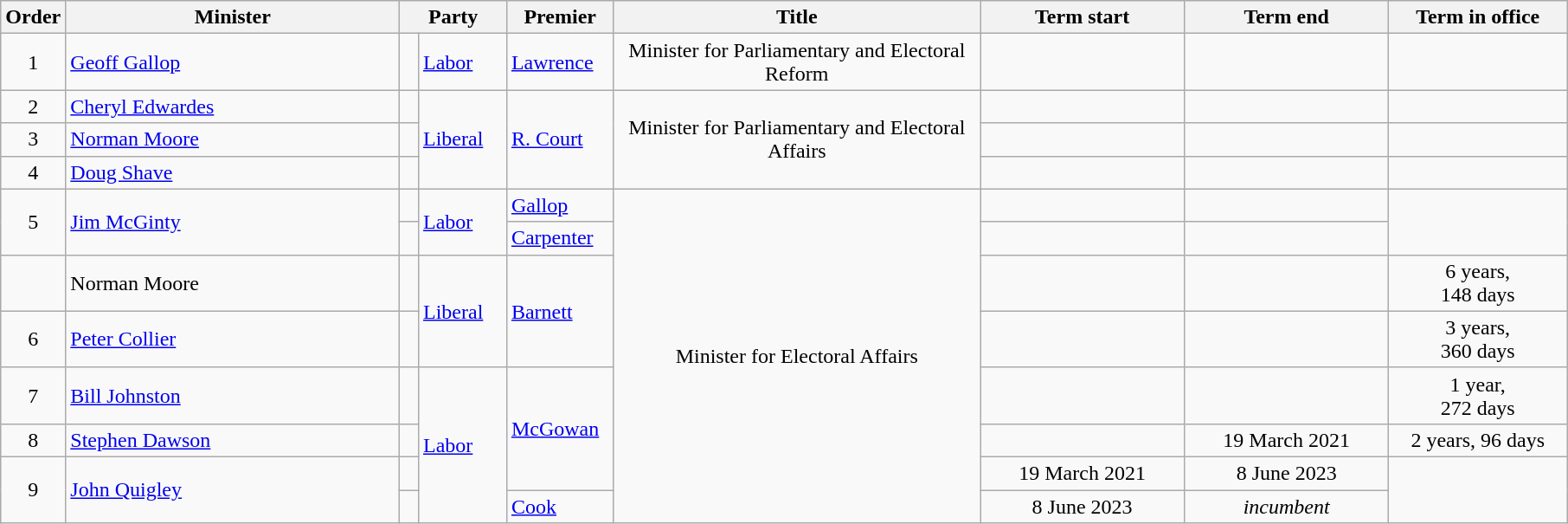<table class="wikitable">
<tr>
<th width=5>Order</th>
<th width=250>Minister</th>
<th width=75 colspan=2>Party</th>
<th width=75>Premier</th>
<th width=275>Title</th>
<th width=150>Term start</th>
<th width=150>Term end</th>
<th width=130>Term in office</th>
</tr>
<tr>
<td align=center>1</td>
<td><a href='#'>Geoff Gallop</a></td>
<td> </td>
<td><a href='#'>Labor</a></td>
<td><a href='#'>Lawrence</a></td>
<td align=center>Minister for Parliamentary and Electoral Reform</td>
<td align=center></td>
<td align=center></td>
<td align=center></td>
</tr>
<tr>
<td align=center>2</td>
<td><a href='#'>Cheryl Edwardes</a></td>
<td> </td>
<td rowspan=3><a href='#'>Liberal</a></td>
<td rowspan=3><a href='#'>R. Court</a></td>
<td rowspan=3 align=center>Minister for Parliamentary and Electoral Affairs</td>
<td align=center></td>
<td align=center></td>
<td align=center></td>
</tr>
<tr>
<td align=center>3</td>
<td><a href='#'>Norman Moore</a> </td>
<td> </td>
<td align=center></td>
<td align=center></td>
<td align=center></td>
</tr>
<tr>
<td align=center>4</td>
<td><a href='#'>Doug Shave</a></td>
<td> </td>
<td align=center></td>
<td align=center></td>
<td align=center></td>
</tr>
<tr>
<td rowspan=2 align=center>5</td>
<td rowspan=2><a href='#'>Jim McGinty</a></td>
<td> </td>
<td rowspan=2><a href='#'>Labor</a></td>
<td><a href='#'>Gallop</a></td>
<td rowspan="8" align="center">Minister for Electoral Affairs</td>
<td align=center></td>
<td align=center></td>
<td rowspan=2 align=center><strong></strong></td>
</tr>
<tr>
<td> </td>
<td><a href='#'>Carpenter</a></td>
<td align=center></td>
<td align=center></td>
</tr>
<tr>
<td align=center></td>
<td>Norman Moore </td>
<td> </td>
<td rowspan=2><a href='#'>Liberal</a></td>
<td rowspan=2><a href='#'>Barnett</a></td>
<td align=center></td>
<td align=center></td>
<td align=center>6 years,<br>148 days</td>
</tr>
<tr>
<td align=center>6</td>
<td><a href='#'>Peter Collier</a> </td>
<td> </td>
<td align=center></td>
<td align=center></td>
<td align=center>3 years, <br>360 days</td>
</tr>
<tr>
<td align=center>7</td>
<td><a href='#'>Bill Johnston</a> </td>
<td> </td>
<td rowspan="4"><a href='#'>Labor</a></td>
<td rowspan="3"><a href='#'>McGowan</a></td>
<td align=center></td>
<td align=center></td>
<td align=center>1 year, <br>272 days</td>
</tr>
<tr>
<td align=center>8</td>
<td><a href='#'>Stephen Dawson</a> </td>
<td> </td>
<td align=center></td>
<td align=center>19 March 2021</td>
<td align=center>2 years, 96 days</td>
</tr>
<tr>
<td align=center rowspan="2">9</td>
<td rowspan="2"><a href='#'>John Quigley</a> </td>
<td> </td>
<td align=center>19 March 2021</td>
<td align=center>8 June 2023</td>
<td align=center rowspan="2"></td>
</tr>
<tr>
<td> </td>
<td><a href='#'>Cook</a></td>
<td align=center>8 June 2023</td>
<td align=center><em>incumbent</em></td>
</tr>
</table>
